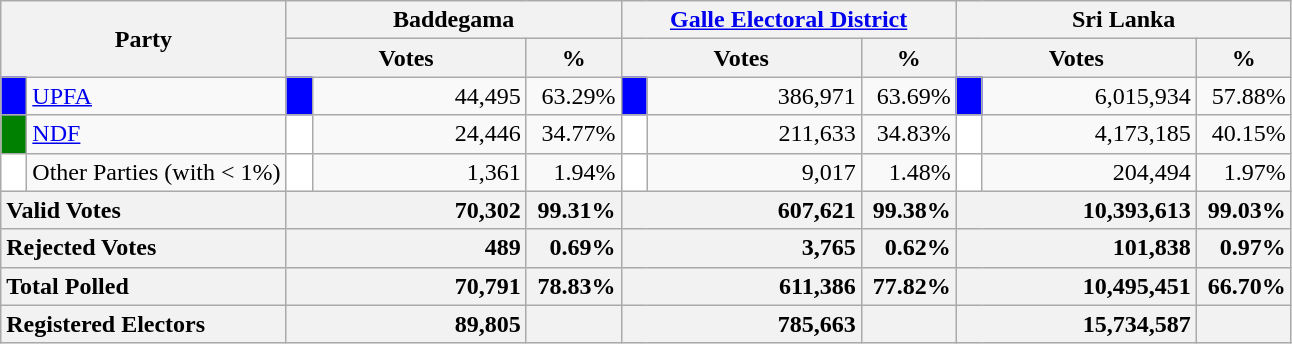<table class="wikitable">
<tr>
<th colspan="2" width="144px"rowspan="2">Party</th>
<th colspan="3" width="216px">Baddegama</th>
<th colspan="3" width="216px"><a href='#'>Galle Electoral District</a></th>
<th colspan="3" width="216px">Sri Lanka</th>
</tr>
<tr>
<th colspan="2" width="144px">Votes</th>
<th>%</th>
<th colspan="2" width="144px">Votes</th>
<th>%</th>
<th colspan="2" width="144px">Votes</th>
<th>%</th>
</tr>
<tr>
<td style="background-color:blue;" width="10px"></td>
<td style="text-align:left;"><a href='#'>UPFA</a></td>
<td style="background-color:blue;" width="10px"></td>
<td style="text-align:right;">44,495</td>
<td style="text-align:right;">63.29%</td>
<td style="background-color:blue;" width="10px"></td>
<td style="text-align:right;">386,971</td>
<td style="text-align:right;">63.69%</td>
<td style="background-color:blue;" width="10px"></td>
<td style="text-align:right;">6,015,934</td>
<td style="text-align:right;">57.88%</td>
</tr>
<tr>
<td style="background-color:green;" width="10px"></td>
<td style="text-align:left;"><a href='#'>NDF</a></td>
<td style="background-color:white;" width="10px"></td>
<td style="text-align:right;">24,446</td>
<td style="text-align:right;">34.77%</td>
<td style="background-color:white;" width="10px"></td>
<td style="text-align:right;">211,633</td>
<td style="text-align:right;">34.83%</td>
<td style="background-color:white;" width="10px"></td>
<td style="text-align:right;">4,173,185</td>
<td style="text-align:right;">40.15%</td>
</tr>
<tr>
<td style="background-color:white;" width="10px"></td>
<td style="text-align:left;">Other Parties (with < 1%)</td>
<td style="background-color:white;" width="10px"></td>
<td style="text-align:right;">1,361</td>
<td style="text-align:right;">1.94%</td>
<td style="background-color:white;" width="10px"></td>
<td style="text-align:right;">9,017</td>
<td style="text-align:right;">1.48%</td>
<td style="background-color:white;" width="10px"></td>
<td style="text-align:right;">204,494</td>
<td style="text-align:right;">1.97%</td>
</tr>
<tr>
<th colspan="2" width="144px"style="text-align:left;">Valid Votes</th>
<th style="text-align:right;"colspan="2" width="144px">70,302</th>
<th style="text-align:right;">99.31%</th>
<th style="text-align:right;"colspan="2" width="144px">607,621</th>
<th style="text-align:right;">99.38%</th>
<th style="text-align:right;"colspan="2" width="144px">10,393,613</th>
<th style="text-align:right;">99.03%</th>
</tr>
<tr>
<th colspan="2" width="144px"style="text-align:left;">Rejected Votes</th>
<th style="text-align:right;"colspan="2" width="144px">489</th>
<th style="text-align:right;">0.69%</th>
<th style="text-align:right;"colspan="2" width="144px">3,765</th>
<th style="text-align:right;">0.62%</th>
<th style="text-align:right;"colspan="2" width="144px">101,838</th>
<th style="text-align:right;">0.97%</th>
</tr>
<tr>
<th colspan="2" width="144px"style="text-align:left;">Total Polled</th>
<th style="text-align:right;"colspan="2" width="144px">70,791</th>
<th style="text-align:right;">78.83%</th>
<th style="text-align:right;"colspan="2" width="144px">611,386</th>
<th style="text-align:right;">77.82%</th>
<th style="text-align:right;"colspan="2" width="144px">10,495,451</th>
<th style="text-align:right;">66.70%</th>
</tr>
<tr>
<th colspan="2" width="144px"style="text-align:left;">Registered Electors</th>
<th style="text-align:right;"colspan="2" width="144px">89,805</th>
<th></th>
<th style="text-align:right;"colspan="2" width="144px">785,663</th>
<th></th>
<th style="text-align:right;"colspan="2" width="144px">15,734,587</th>
<th></th>
</tr>
</table>
